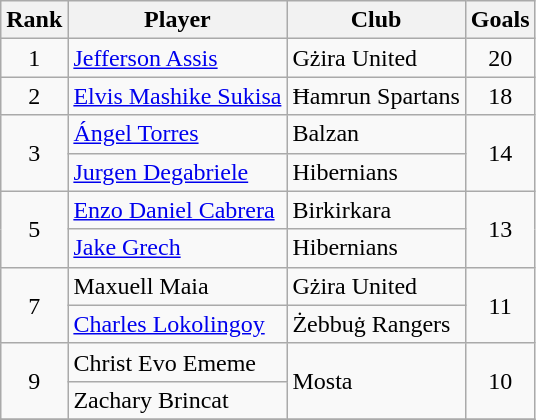<table class="wikitable">
<tr>
<th>Rank</th>
<th>Player</th>
<th>Club</th>
<th>Goals</th>
</tr>
<tr>
<td align="center"rowspan="1">1</td>
<td> <a href='#'>Jefferson Assis</a></td>
<td>Gżira United</td>
<td align="center"rowspan="1">20</td>
</tr>
<tr>
<td align="center"rowspan="1">2</td>
<td> <a href='#'>Elvis Mashike Sukisa</a></td>
<td>Ħamrun Spartans</td>
<td align="center"rowspan="1">18</td>
</tr>
<tr>
<td align="center"rowspan="2">3</td>
<td> <a href='#'>Ángel Torres</a></td>
<td>Balzan</td>
<td align="center"rowspan="2">14</td>
</tr>
<tr>
<td> <a href='#'>Jurgen Degabriele</a></td>
<td>Hibernians</td>
</tr>
<tr>
<td align="center"rowspan="2">5</td>
<td> <a href='#'>Enzo Daniel Cabrera</a></td>
<td>Birkirkara</td>
<td align="center"rowspan="2">13</td>
</tr>
<tr>
<td> <a href='#'>Jake Grech</a></td>
<td>Hibernians</td>
</tr>
<tr>
<td align="center"rowspan="2">7</td>
<td> Maxuell Maia</td>
<td>Gżira United</td>
<td align="center"rowspan="2">11</td>
</tr>
<tr>
<td> <a href='#'>Charles Lokolingoy</a></td>
<td>Żebbuġ Rangers</td>
</tr>
<tr>
<td align="center"rowspan="2">9</td>
<td> Christ Evo Ememe</td>
<td rowspan="2">Mosta</td>
<td align="center"rowspan="2">10</td>
</tr>
<tr>
<td> Zachary Brincat</td>
</tr>
<tr>
</tr>
</table>
